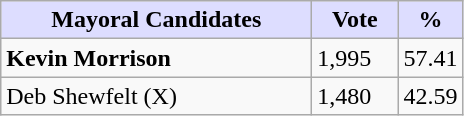<table class="wikitable">
<tr>
<th style="background:#ddf; width:200px;">Mayoral Candidates </th>
<th style="background:#ddf; width:50px;">Vote</th>
<th style="background:#ddf; width:30px;">%</th>
</tr>
<tr>
<td><strong>Kevin Morrison</strong></td>
<td>1,995</td>
<td>57.41</td>
</tr>
<tr>
<td>Deb Shewfelt  (X)</td>
<td>1,480</td>
<td>42.59</td>
</tr>
</table>
